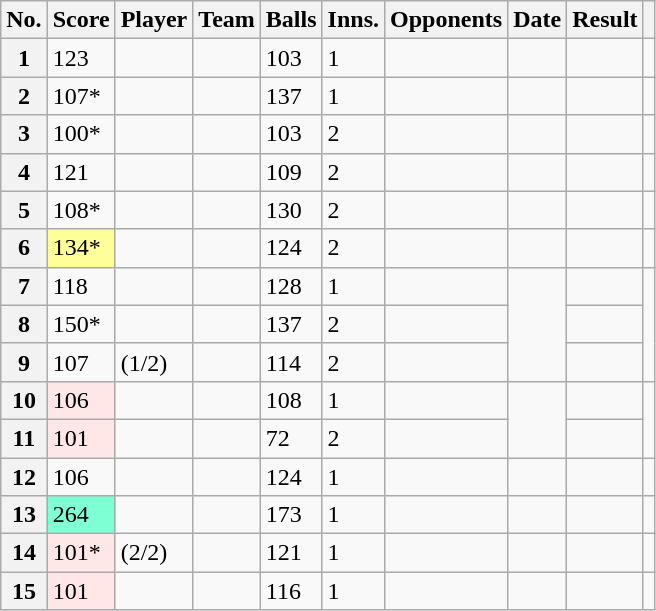<table class="wikitable sortable plainrowheadersnt" style="font-size: 100%;">
<tr>
<th scope="col">No.</th>
<th scope="col">Score</th>
<th scope="col">Player</th>
<th scope="col">Team</th>
<th scope="col">Balls</th>
<th scope="col">Inns.</th>
<th scope="col">Opponents</th>
<th scope="col">Date</th>
<th scope="col">Result</th>
<th scope="col" class="unsortable"></th>
</tr>
<tr>
<th scope=row>1</th>
<td>123</td>
<td></td>
<td></td>
<td>103</td>
<td>1</td>
<td></td>
<td></td>
<td></td>
<td></td>
</tr>
<tr>
<th scope=row>2</th>
<td>107*</td>
<td></td>
<td></td>
<td>137</td>
<td>1</td>
<td></td>
<td></td>
<td></td>
<td></td>
</tr>
<tr>
<th scope=row>3</th>
<td>100*</td>
<td></td>
<td></td>
<td>103</td>
<td>2</td>
<td></td>
<td></td>
<td></td>
<td></td>
</tr>
<tr>
<th scope=row>4</th>
<td>121</td>
<td></td>
<td></td>
<td>109</td>
<td>2</td>
<td></td>
<td></td>
<td></td>
<td></td>
</tr>
<tr>
<th scope=row>5</th>
<td>108*</td>
<td></td>
<td></td>
<td>130</td>
<td>2</td>
<td></td>
<td></td>
<td></td>
<td></td>
</tr>
<tr>
<th scope=row>6</th>
<td bgcolor=#FFFF99>134* <strong></strong></td>
<td></td>
<td></td>
<td>124</td>
<td>2</td>
<td></td>
<td></td>
<td></td>
<td></td>
</tr>
<tr>
<th scope=row>7</th>
<td>118</td>
<td></td>
<td></td>
<td>128</td>
<td>1</td>
<td></td>
<td rowspan="3"></td>
<td></td>
<td rowspan="3"></td>
</tr>
<tr>
<th scope=row>8</th>
<td>150*</td>
<td></td>
<td></td>
<td>137</td>
<td>2</td>
<td></td>
<td></td>
</tr>
<tr>
<th scope=row>9</th>
<td>107</td>
<td> (1/2)</td>
<td></td>
<td>114</td>
<td>2</td>
<td></td>
<td></td>
</tr>
<tr>
<th scope=row>10</th>
<td bgcolor=#FEE7E6>106 <strong></strong></td>
<td></td>
<td></td>
<td>108</td>
<td>1</td>
<td></td>
<td rowspan="2"></td>
<td></td>
<td rowspan="2"></td>
</tr>
<tr>
<th scope=row>11</th>
<td bgcolor=#FEE7E6>101 <strong></strong></td>
<td></td>
<td></td>
<td>72</td>
<td>2</td>
<td></td>
<td></td>
</tr>
<tr>
<th scope=row>12</th>
<td>106</td>
<td></td>
<td></td>
<td>124</td>
<td>1</td>
<td></td>
<td></td>
<td></td>
<td></td>
</tr>
<tr>
<th scope=row>13</th>
<td bgcolor=#7FFFD4>264 <strong></strong> <strong></strong></td>
<td></td>
<td></td>
<td>173</td>
<td>1</td>
<td></td>
<td></td>
<td></td>
<td></td>
</tr>
<tr>
<th scope=row>14</th>
<td bgcolor=#FEE7E6>101* <strong></strong></td>
<td> (2/2)</td>
<td></td>
<td>121</td>
<td>1</td>
<td></td>
<td></td>
<td></td>
<td></td>
</tr>
<tr>
<th scope=row>15</th>
<td bgcolor=#FEE7E6>101 <strong></strong></td>
<td></td>
<td></td>
<td>116</td>
<td>1</td>
<td></td>
<td></td>
<td></td>
<td></td>
</tr>
</table>
